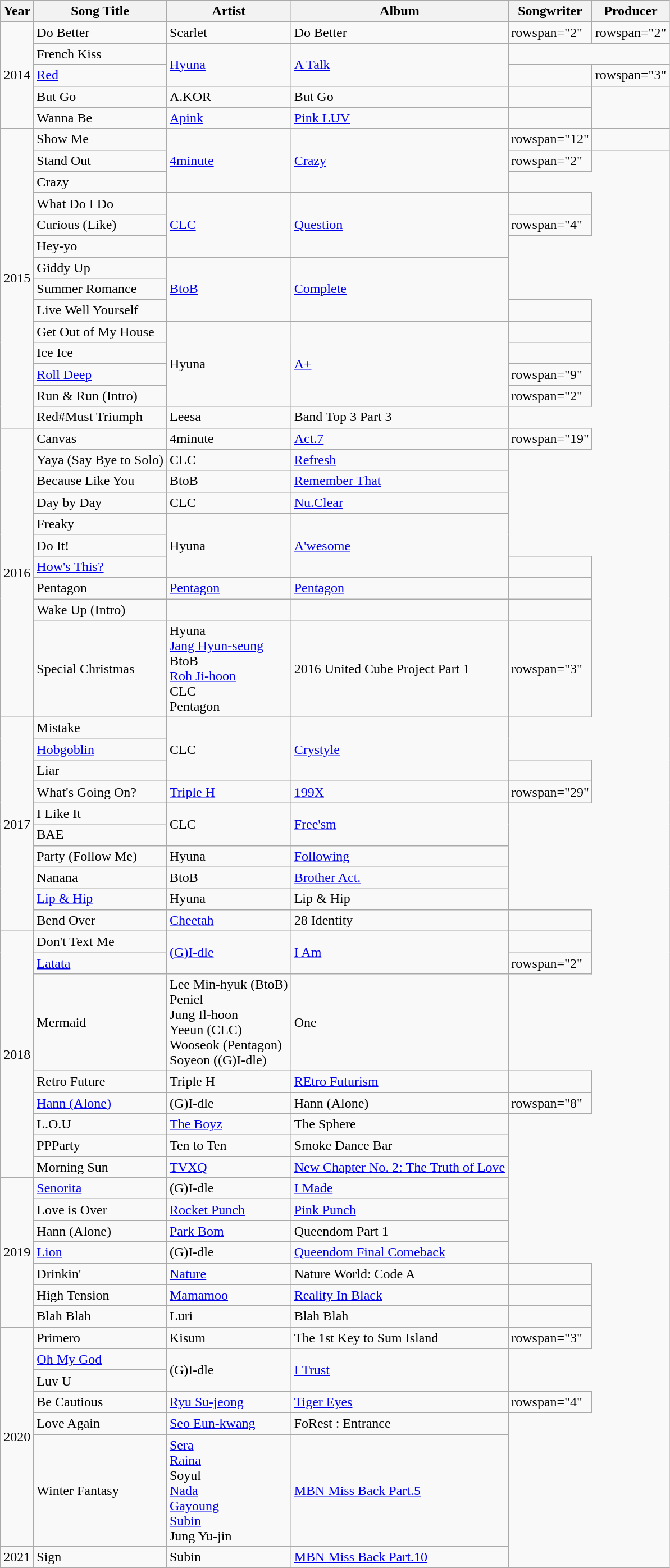<table class="wikitable">
<tr>
<th>Year</th>
<th>Song Title</th>
<th>Artist</th>
<th>Album</th>
<th>Songwriter</th>
<th>Producer</th>
</tr>
<tr>
<td rowspan="5">2014</td>
<td>Do Better</td>
<td>Scarlet</td>
<td>Do Better</td>
<td>rowspan="2" </td>
<td>rowspan="2" </td>
</tr>
<tr>
<td>French Kiss</td>
<td rowspan="2"><a href='#'>Hyuna</a></td>
<td rowspan="2"><a href='#'>A Talk</a></td>
</tr>
<tr>
<td><a href='#'>Red</a></td>
<td></td>
<td>rowspan="3" </td>
</tr>
<tr>
<td>But Go</td>
<td>A.KOR</td>
<td>But Go</td>
<td></td>
</tr>
<tr>
<td>Wanna Be</td>
<td><a href='#'>Apink</a></td>
<td><a href='#'>Pink LUV</a></td>
<td></td>
</tr>
<tr>
<td rowspan="14">2015</td>
<td>Show Me</td>
<td rowspan="3"><a href='#'>4minute</a></td>
<td rowspan="3"><a href='#'>Crazy</a></td>
<td>rowspan="12" </td>
<td></td>
</tr>
<tr>
<td>Stand Out</td>
<td>rowspan="2" </td>
</tr>
<tr>
<td>Crazy</td>
</tr>
<tr>
<td>What Do I Do</td>
<td rowspan="3"><a href='#'>CLC</a></td>
<td rowspan="3"><a href='#'>Question</a></td>
<td></td>
</tr>
<tr>
<td>Curious (Like)</td>
<td>rowspan="4" </td>
</tr>
<tr>
<td>Hey-yo</td>
</tr>
<tr>
<td>Giddy Up</td>
<td rowspan="3"><a href='#'>BtoB</a></td>
<td rowspan="3"><a href='#'>Complete</a></td>
</tr>
<tr>
<td>Summer Romance</td>
</tr>
<tr>
<td>Live Well Yourself</td>
<td></td>
</tr>
<tr>
<td>Get Out of My House</td>
<td rowspan="4">Hyuna</td>
<td rowspan="4"><a href='#'>A+</a></td>
<td></td>
</tr>
<tr>
<td>Ice Ice</td>
<td></td>
</tr>
<tr>
<td><a href='#'>Roll Deep</a></td>
<td>rowspan="9" </td>
</tr>
<tr>
<td>Run & Run (Intro)</td>
<td>rowspan="2" </td>
</tr>
<tr>
<td>Red#Must Triumph</td>
<td>Leesa</td>
<td>Band Top 3 Part 3</td>
</tr>
<tr>
<td rowspan="10">2016</td>
<td>Canvas</td>
<td>4minute</td>
<td><a href='#'>Act.7</a></td>
<td>rowspan="19" </td>
</tr>
<tr>
<td>Yaya (Say Bye to Solo)</td>
<td>CLC</td>
<td><a href='#'>Refresh</a></td>
</tr>
<tr>
<td>Because Like You</td>
<td>BtoB</td>
<td><a href='#'>Remember That</a></td>
</tr>
<tr>
<td>Day by Day</td>
<td>CLC</td>
<td><a href='#'>Nu.Clear</a></td>
</tr>
<tr>
<td>Freaky</td>
<td rowspan="3">Hyuna</td>
<td rowspan="3"><a href='#'>A'wesome</a></td>
</tr>
<tr>
<td>Do It!</td>
</tr>
<tr>
<td><a href='#'>How's This?</a></td>
<td></td>
</tr>
<tr>
<td>Pentagon</td>
<td><a href='#'>Pentagon</a></td>
<td><a href='#'>Pentagon</a></td>
<td></td>
</tr>
<tr>
<td>Wake Up (Intro)</td>
<td></td>
<td></td>
<td></td>
</tr>
<tr>
<td>Special Christmas</td>
<td>Hyuna<br><a href='#'>Jang Hyun-seung</a><br>BtoB<br><a href='#'>Roh Ji-hoon</a><br>CLC<br>Pentagon</td>
<td>2016 United Cube Project Part 1</td>
<td>rowspan="3" </td>
</tr>
<tr>
<td rowspan="10">2017</td>
<td>Mistake</td>
<td rowspan="3">CLC</td>
<td rowspan="3"><a href='#'>Crystyle</a></td>
</tr>
<tr>
<td><a href='#'>Hobgoblin</a></td>
</tr>
<tr>
<td>Liar</td>
<td></td>
</tr>
<tr>
<td>What's Going On?</td>
<td><a href='#'>Triple H</a></td>
<td><a href='#'>199X</a></td>
<td>rowspan="29" </td>
</tr>
<tr>
<td>I Like It</td>
<td rowspan="2">CLC</td>
<td rowspan="2"><a href='#'>Free'sm</a></td>
</tr>
<tr>
<td>BAE</td>
</tr>
<tr>
<td>Party (Follow Me)</td>
<td>Hyuna</td>
<td><a href='#'>Following</a></td>
</tr>
<tr>
<td>Nanana</td>
<td>BtoB</td>
<td><a href='#'>Brother Act.</a></td>
</tr>
<tr>
<td><a href='#'>Lip & Hip</a></td>
<td>Hyuna</td>
<td>Lip & Hip</td>
</tr>
<tr>
<td>Bend Over</td>
<td><a href='#'>Cheetah</a></td>
<td>28 Identity</td>
<td></td>
</tr>
<tr>
<td rowspan="8">2018</td>
<td>Don't Text Me</td>
<td rowspan="2"><a href='#'>(G)I-dle</a></td>
<td rowspan="2"><a href='#'>I Am</a></td>
<td></td>
</tr>
<tr>
<td><a href='#'>Latata</a></td>
<td>rowspan="2" </td>
</tr>
<tr>
<td>Mermaid</td>
<td>Lee Min-hyuk (BtoB)<br>Peniel<br>Jung Il-hoon<br>Yeeun (CLC)<br>Wooseok (Pentagon)<br>Soyeon ((G)I-dle)</td>
<td>One</td>
</tr>
<tr>
<td>Retro Future</td>
<td>Triple H</td>
<td><a href='#'>REtro Futurism</a></td>
<td></td>
</tr>
<tr>
<td><a href='#'>Hann (Alone)</a></td>
<td>(G)I-dle</td>
<td>Hann (Alone)</td>
<td>rowspan="8" </td>
</tr>
<tr>
<td>L.O.U</td>
<td><a href='#'>The Boyz</a></td>
<td>The Sphere</td>
</tr>
<tr>
<td>PPParty</td>
<td>Ten to Ten</td>
<td>Smoke Dance Bar</td>
</tr>
<tr>
<td>Morning Sun</td>
<td><a href='#'>TVXQ</a></td>
<td><a href='#'>New Chapter No. 2: The Truth of Love</a></td>
</tr>
<tr>
<td rowspan="7">2019</td>
<td><a href='#'>Senorita</a></td>
<td>(G)I-dle</td>
<td><a href='#'>I Made</a></td>
</tr>
<tr>
<td>Love is Over</td>
<td><a href='#'>Rocket Punch</a></td>
<td><a href='#'>Pink Punch</a></td>
</tr>
<tr>
<td>Hann (Alone)</td>
<td><a href='#'>Park Bom</a></td>
<td>Queendom Part 1</td>
</tr>
<tr>
<td><a href='#'>Lion</a></td>
<td>(G)I-dle</td>
<td><a href='#'>Queendom Final Comeback</a></td>
</tr>
<tr>
<td>Drinkin'</td>
<td><a href='#'>Nature</a></td>
<td>Nature World: Code A</td>
<td></td>
</tr>
<tr>
<td>High Tension</td>
<td><a href='#'>Mamamoo</a></td>
<td><a href='#'>Reality In Black</a></td>
<td></td>
</tr>
<tr>
<td>Blah Blah</td>
<td>Luri</td>
<td>Blah Blah</td>
<td></td>
</tr>
<tr>
<td rowspan="6">2020</td>
<td>Primero</td>
<td>Kisum</td>
<td>The 1st Key to Sum Island</td>
<td>rowspan="3" </td>
</tr>
<tr>
<td><a href='#'>Oh My God</a></td>
<td rowspan="2">(G)I-dle</td>
<td rowspan="2"><a href='#'>I Trust</a></td>
</tr>
<tr>
<td>Luv U</td>
</tr>
<tr>
<td>Be Cautious</td>
<td><a href='#'>Ryu Su-jeong</a></td>
<td><a href='#'>Tiger Eyes</a></td>
<td>rowspan="4" </td>
</tr>
<tr>
<td>Love Again</td>
<td><a href='#'>Seo Eun-kwang</a></td>
<td>FoRest : Entrance</td>
</tr>
<tr>
<td>Winter Fantasy</td>
<td><a href='#'>Sera</a><br><a href='#'>Raina</a><br>Soyul<br><a href='#'>Nada</a><br><a href='#'>Gayoung</a><br><a href='#'>Subin</a><br>Jung Yu-jin</td>
<td><a href='#'>MBN Miss Back Part.5</a></td>
</tr>
<tr>
<td rowspan="1">2021</td>
<td>Sign</td>
<td>Subin</td>
<td><a href='#'>MBN Miss Back Part.10</a></td>
</tr>
<tr>
</tr>
</table>
